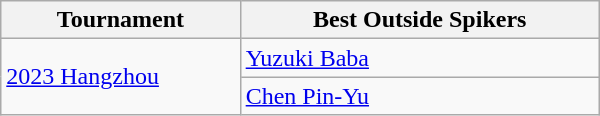<table class=wikitable style="width: 400px;">
<tr>
<th style="width: 40%;">Tournament</th>
<th style="width: 60%;">Best Outside Spikers</th>
</tr>
<tr>
<td rowspan=2><a href='#'>2023 Hangzhou</a></td>
<td> <a href='#'>Yuzuki Baba</a></td>
</tr>
<tr>
<td> <a href='#'>Chen Pin-Yu</a></td>
</tr>
</table>
